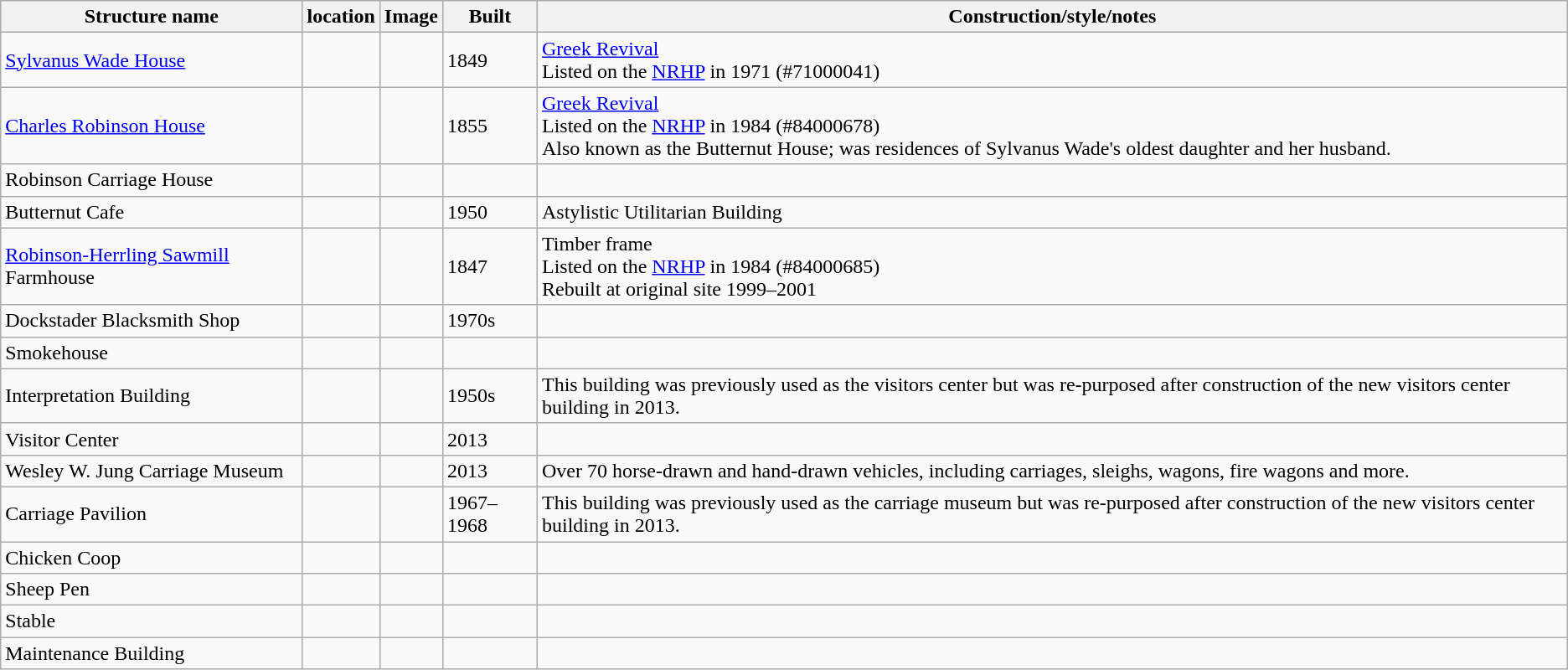<table class="wikitable sortable">
<tr>
<th>Structure name</th>
<th>location</th>
<th>Image</th>
<th>Built</th>
<th>Construction/style/notes</th>
</tr>
<tr>
<td><a href='#'>Sylvanus Wade House</a></td>
<td><small></small></td>
<td></td>
<td>1849</td>
<td><a href='#'>Greek Revival</a><br>Listed on the <a href='#'>NRHP</a> in 1971 (#71000041)</td>
</tr>
<tr>
<td><a href='#'>Charles Robinson House</a></td>
<td><small></small></td>
<td></td>
<td>1855</td>
<td><a href='#'>Greek Revival</a><br>Listed on the <a href='#'>NRHP</a> in 1984 (#84000678)<br>Also known as the Butternut House; was residences of Sylvanus Wade's oldest daughter and her husband.</td>
</tr>
<tr>
<td>Robinson Carriage House</td>
<td><small></small></td>
<td></td>
<td></td>
<td></td>
</tr>
<tr>
<td>Butternut Cafe</td>
<td><small></small></td>
<td></td>
<td>1950</td>
<td>Astylistic Utilitarian Building</td>
</tr>
<tr>
<td><a href='#'>Robinson-Herrling Sawmill</a> Farmhouse</td>
<td><small></small></td>
<td></td>
<td>1847</td>
<td>Timber frame<br>Listed on the <a href='#'>NRHP</a> in 1984 (#84000685)<br>Rebuilt at original site 1999–2001</td>
</tr>
<tr>
<td>Dockstader Blacksmith Shop</td>
<td><small></small></td>
<td></td>
<td>1970s</td>
<td></td>
</tr>
<tr>
<td>Smokehouse</td>
<td><small></small></td>
<td></td>
<td></td>
<td></td>
</tr>
<tr>
<td>Interpretation Building</td>
<td><small></small></td>
<td></td>
<td>1950s</td>
<td>This building was previously used as the visitors center but was re-purposed after construction of the new visitors center building in 2013.</td>
</tr>
<tr>
<td>Visitor Center</td>
<td><small></small></td>
<td></td>
<td>2013</td>
<td></td>
</tr>
<tr>
<td>Wesley W. Jung Carriage Museum</td>
<td><small></small></td>
<td></td>
<td>2013</td>
<td>Over 70 horse-drawn and hand-drawn vehicles, including carriages, sleighs, wagons, fire wagons and more.</td>
</tr>
<tr>
<td>Carriage Pavilion</td>
<td><small></small></td>
<td></td>
<td>1967–1968</td>
<td>This building was previously used as the carriage museum but was re-purposed after construction of the new visitors center building in 2013.</td>
</tr>
<tr>
<td>Chicken Coop</td>
<td><small></small></td>
<td></td>
<td></td>
<td></td>
</tr>
<tr>
<td>Sheep Pen</td>
<td><small></small></td>
<td></td>
<td></td>
<td></td>
</tr>
<tr>
<td>Stable</td>
<td><small></small></td>
<td></td>
<td></td>
<td></td>
</tr>
<tr>
<td>Maintenance Building</td>
<td><small></small></td>
<td></td>
<td></td>
<td></td>
</tr>
</table>
